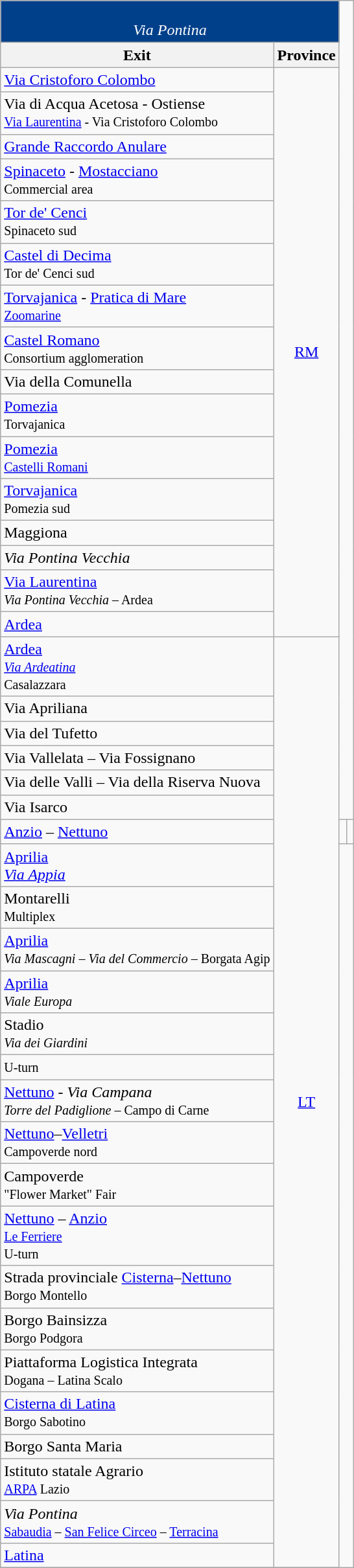<table class="wikitable">
<tr align="center" bgcolor="00408B" style="color: white;font-size:100%;">
<td colspan="2"><br><em>Via Pontina</em><br></td>
</tr>
<tr>
<th>Exit</th>
<th>Province</th>
</tr>
<tr>
<td> <a href='#'>Via Cristoforo Colombo</a></td>
<td rowspan=16 align="center"><a href='#'>RM</a></td>
</tr>
<tr>
<td> Via di Acqua Acetosa - Ostiense<br><small><a href='#'>Via Laurentina</a> - Via Cristoforo Colombo</small></td>
</tr>
<tr>
<td>  <a href='#'>Grande Raccordo Anulare</a></td>
</tr>
<tr>
<td> <a href='#'>Spinaceto</a> - <a href='#'>Mostacciano</a><br>  <small>Commercial area</small></td>
</tr>
<tr>
<td> <a href='#'>Tor de' Cenci</a><br><small>Spinaceto sud</small></td>
</tr>
<tr>
<td> <a href='#'>Castel di Decima</a><br><small>Tor de' Cenci sud</small></td>
</tr>
<tr>
<td> <a href='#'>Torvajanica</a> - <a href='#'>Pratica di Mare</a><br> <small><a href='#'>Zoomarine</a></small></td>
</tr>
<tr>
<td> <a href='#'>Castel Romano</a><br> <small>Consortium agglomeration</small></td>
</tr>
<tr>
<td> Via della Comunella</td>
</tr>
<tr>
<td> <a href='#'>Pomezia</a><br><small>Torvajanica</small></td>
</tr>
<tr>
<td>  <a href='#'>Pomezia</a><br><small><a href='#'>Castelli Romani</a></small></td>
</tr>
<tr>
<td> <a href='#'>Torvajanica</a><br><small>Pomezia sud</small></td>
</tr>
<tr>
<td> Maggiona</td>
</tr>
<tr>
<td> <em>Via Pontina Vecchia</em><br></td>
</tr>
<tr>
<td>  <a href='#'>Via Laurentina</a><br><small><em>Via Pontina Vecchia</em> – Ardea</small></td>
</tr>
<tr>
<td> <a href='#'>Ardea</a></td>
</tr>
<tr>
<td> <a href='#'>Ardea</a><br> <small><em><a href='#'>Via Ardeatina</a></em><br>Casalazzara</small></td>
<td align="center" rowspan=25><a href='#'>LT</a></td>
</tr>
<tr>
<td> Via Apriliana</td>
</tr>
<tr>
<td> Via del Tufetto</td>
</tr>
<tr>
<td> Via Vallelata – Via Fossignano</td>
</tr>
<tr>
<td> Via delle Valli – Via della Riserva Nuova</td>
</tr>
<tr>
<td> Via Isarco</td>
</tr>
<tr>
<td> <a href='#'>Anzio</a> – <a href='#'>Nettuno</a></td>
<td align="right"></td>
<td></td>
</tr>
<tr>
<td> <a href='#'>Aprilia</a><br> <em><a href='#'>Via Appia</a></em></td>
</tr>
<tr>
<td> Montarelli<br> <small>Multiplex</small></td>
</tr>
<tr>
<td>  <a href='#'>Aprilia</a><br><small><em>Via Mascagni</em> – <em>Via del Commercio</em> – Borgata Agip</small></td>
</tr>
<tr>
<td> <a href='#'>Aprilia</a><br> <small><em>Viale Europa</em></small></td>
</tr>
<tr>
<td>  Stadio<br><small><em>Via dei Giardini</em></small></td>
</tr>
<tr>
<td> <small>U-turn</small></td>
</tr>
<tr>
<td> <a href='#'>Nettuno</a> - <em>Via Campana</em> <br><small><em>Torre del Padiglione</em> – Campo di Carne</small></td>
</tr>
<tr>
<td>  <a href='#'>Nettuno</a>–<a href='#'>Velletri</a><br><small>Campoverde nord</small></td>
</tr>
<tr>
<td> Campoverde <br> <small>"Flower Market" Fair</small></td>
</tr>
<tr>
<td> <a href='#'>Nettuno</a> – <a href='#'>Anzio</a><br><small><a href='#'>Le Ferriere</a><br> U-turn</small></td>
</tr>
<tr>
<td> Strada provinciale <a href='#'>Cisterna</a>–<a href='#'>Nettuno</a> <br><small>Borgo Montello</small></td>
</tr>
<tr>
<td> Borgo Bainsizza<br><small>Borgo Podgora</small></td>
</tr>
<tr>
<td> Piattaforma Logistica Integrata<br><small>Dogana – Latina Scalo</small></td>
</tr>
<tr>
<td> <a href='#'>Cisterna di Latina</a><br><small>Borgo Sabotino</small></td>
</tr>
<tr>
<td> Borgo Santa Maria</td>
</tr>
<tr>
<td>  Istituto statale Agrario<br><small><a href='#'>ARPA</a> Lazio</small></td>
</tr>
<tr>
<td>  <em>Via Pontina</em><br><small><a href='#'>Sabaudia</a> – <a href='#'>San Felice Circeo</a> – <a href='#'>Terracina</a></small></td>
</tr>
<tr>
<td>  <a href='#'>Latina</a></td>
</tr>
<tr>
</tr>
</table>
